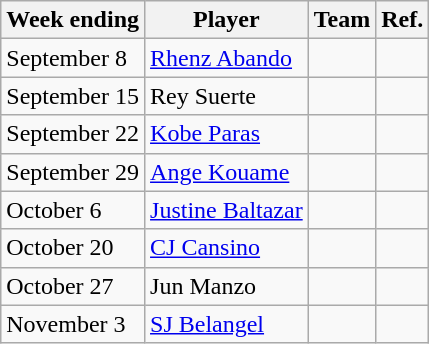<table class="wikitable">
<tr>
<th>Week ending</th>
<th>Player</th>
<th>Team</th>
<th>Ref.</th>
</tr>
<tr>
<td>September 8</td>
<td> <a href='#'>Rhenz Abando</a></td>
<td></td>
<td></td>
</tr>
<tr>
<td>September 15</td>
<td> Rey Suerte</td>
<td></td>
<td></td>
</tr>
<tr>
<td>September 22</td>
<td> <a href='#'>Kobe Paras</a></td>
<td></td>
<td></td>
</tr>
<tr>
<td>September 29</td>
<td> <a href='#'>Ange Kouame</a></td>
<td></td>
<td></td>
</tr>
<tr>
<td>October 6</td>
<td> <a href='#'>Justine Baltazar</a></td>
<td></td>
<td></td>
</tr>
<tr>
<td>October 20</td>
<td> <a href='#'>CJ Cansino</a></td>
<td></td>
<td></td>
</tr>
<tr>
<td>October 27</td>
<td> Jun Manzo</td>
<td></td>
<td></td>
</tr>
<tr>
<td>November 3</td>
<td> <a href='#'>SJ Belangel</a></td>
<td></td>
<td></td>
</tr>
</table>
